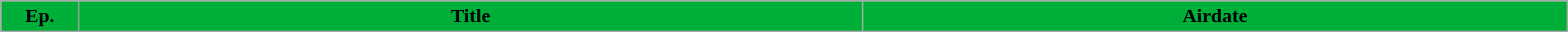<table class="wikitable" width="100%">
<tr>
<th style="background:#00AE3A" width="5%">Ep.</th>
<th style="background:#00AE3A" width="50%">Title</th>
<th style="background:#00AE3A" width="45%">Airdate<br>


</th>
</tr>
</table>
